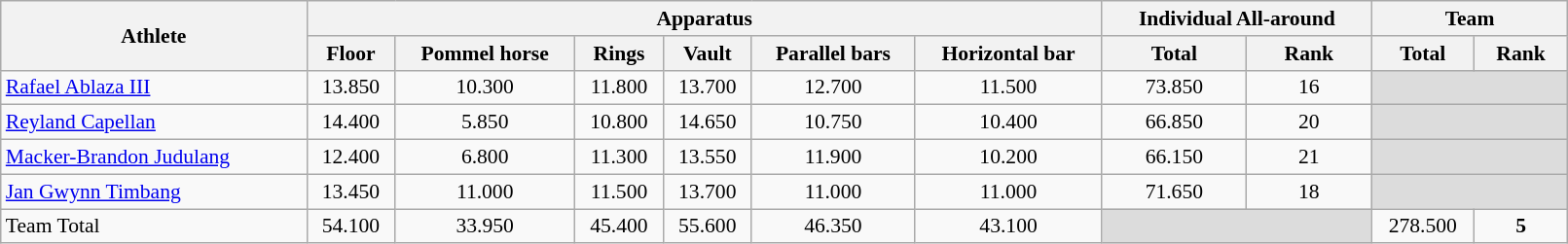<table class="wikitable" width="85%" style="text-align:left; font-size:90%">
<tr>
<th rowspan=2>Athlete</th>
<th colspan=6>Apparatus</th>
<th colspan=2>Individual All-around</th>
<th colspan=2>Team</th>
</tr>
<tr>
<th>Floor</th>
<th>Pommel horse</th>
<th>Rings</th>
<th>Vault</th>
<th>Parallel bars</th>
<th>Horizontal bar</th>
<th>Total</th>
<th>Rank</th>
<th>Total</th>
<th width="6%">Rank</th>
</tr>
<tr>
<td><a href='#'>Rafael Ablaza III</a></td>
<td align="center">13.850 <strong></strong></td>
<td align="center">10.300</td>
<td align="center">11.800 <strong></strong></td>
<td align="center">13.700 <strong></strong></td>
<td align="center">12.700 <strong></strong></td>
<td align="center">11.500 <strong></strong></td>
<td align="center">73.850 <strong></strong></td>
<td align="center">16</td>
<td bgcolor=#DCDCDC colspan=2></td>
</tr>
<tr>
<td><a href='#'>Reyland Capellan</a></td>
<td align="center">14.400 <strong></strong></td>
<td align="center">5.850</td>
<td align="center">10.800</td>
<td align="center">14.650 <strong></strong></td>
<td align="center">10.750</td>
<td align="center">10.400</td>
<td align="center">66.850</td>
<td align="center">20</td>
<td bgcolor=#DCDCDC colspan=2></td>
</tr>
<tr>
<td><a href='#'>Macker-Brandon Judulang</a></td>
<td align="center">12.400</td>
<td align="center">6.800</td>
<td align="center">11.300</td>
<td align="center">13.550</td>
<td align="center">11.900</td>
<td align="center">10.200</td>
<td align="center">66.150</td>
<td align="center">21</td>
<td bgcolor=#DCDCDC colspan=2></td>
</tr>
<tr>
<td><a href='#'>Jan Gwynn Timbang</a></td>
<td align="center">13.450</td>
<td align="center">11.000 <strong></strong></td>
<td align="center">11.500 <strong></strong></td>
<td align="center">13.700</td>
<td align="center">11.000</td>
<td align="center">11.000</td>
<td align="center">71.650 <strong></strong></td>
<td align="center">18</td>
<td bgcolor=#DCDCDC colspan=2></td>
</tr>
<tr>
<td>Team Total</td>
<td align="center">54.100</td>
<td align="center">33.950</td>
<td align="center">45.400</td>
<td align="center">55.600</td>
<td align="center">46.350</td>
<td align="center">43.100</td>
<td bgcolor=#DCDCDC colspan=2></td>
<td align="center">278.500</td>
<td align="center"><strong>5</strong></td>
</tr>
</table>
